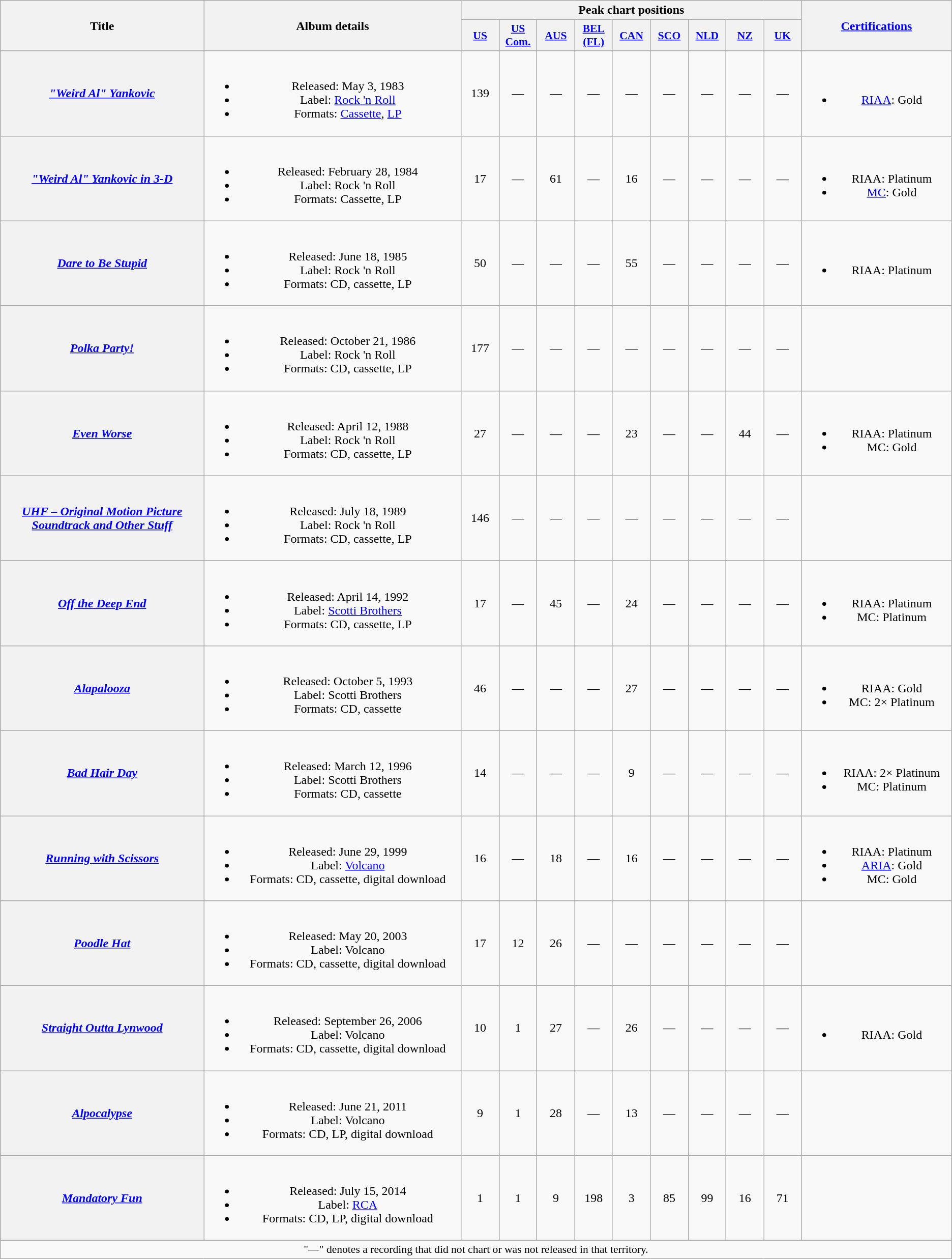<table class="wikitable plainrowheaders" style="text-align:center;">
<tr>
<th scope="col" rowspan="2" style="width:16.5em;">Title</th>
<th scope="col" rowspan="2" style="width:21em;">Album details</th>
<th scope="col" colspan="9">Peak chart positions</th>
<th scope="col" rowspan="2" style="width:12em;"><a href='#'>Certifications</a></th>
</tr>
<tr>
<th scope="col" style="width:3em;font-size:90%;"><a href='#'>US</a><br></th>
<th scope="col" style="width:3em;font-size:90%;"><a href='#'>US<br>Com.</a><br></th>
<th scope="col" style="width:3em;font-size:90%;"><a href='#'>AUS</a><br></th>
<th scope="col" style="width:3em;font-size:90%;"><a href='#'>BEL<br>(FL)</a><br></th>
<th scope="col" style="width:3em;font-size:90%;"><a href='#'>CAN</a><br></th>
<th scope="col" style="width:3em;font-size:90%;"><a href='#'>SCO</a><br></th>
<th scope="col" style="width:3em;font-size:90%;"><a href='#'>NLD</a><br></th>
<th scope="col" style="width:3em;font-size:90%;"><a href='#'>NZ</a><br></th>
<th scope="col" style="width:3em;font-size:90%;"><a href='#'>UK</a><br></th>
</tr>
<tr>
<th scope="row"><em><a href='#'>"Weird Al" Yankovic</a></em></th>
<td><br><ul><li>Released: May 3, 1983</li><li>Label: <a href='#'>Rock 'n Roll</a></li><li>Formats: <a href='#'>Cassette</a>, <a href='#'>LP</a></li></ul></td>
<td>139</td>
<td>—</td>
<td>—</td>
<td>—</td>
<td>—</td>
<td>—</td>
<td>—</td>
<td>—</td>
<td>—</td>
<td><br><ul><li><a href='#'>RIAA</a>: Gold</li></ul></td>
</tr>
<tr>
<th scope="row"><em><a href='#'>"Weird Al" Yankovic in 3-D</a></em></th>
<td><br><ul><li>Released: February 28, 1984</li><li>Label: Rock 'n Roll</li><li>Formats: Cassette, LP</li></ul></td>
<td>17</td>
<td>—</td>
<td>61</td>
<td>—</td>
<td>16</td>
<td>—</td>
<td>—</td>
<td>—</td>
<td>—</td>
<td><br><ul><li>RIAA: Platinum</li><li><a href='#'>MC</a>: Gold</li></ul></td>
</tr>
<tr>
<th scope="row"><em><a href='#'>Dare to Be Stupid</a></em></th>
<td><br><ul><li>Released: June 18, 1985</li><li>Label: Rock 'n Roll</li><li>Formats: CD, cassette, LP</li></ul></td>
<td>50</td>
<td>—</td>
<td>—</td>
<td>—</td>
<td>55</td>
<td>—</td>
<td>—</td>
<td>—</td>
<td>—</td>
<td><br><ul><li>RIAA: Platinum</li></ul></td>
</tr>
<tr>
<th scope="row"><em><a href='#'>Polka Party!</a></em></th>
<td><br><ul><li>Released: October 21, 1986</li><li>Label: Rock 'n Roll</li><li>Formats: CD, cassette, LP</li></ul></td>
<td>177</td>
<td>—</td>
<td>—</td>
<td>—</td>
<td>—</td>
<td>—</td>
<td>—</td>
<td>—</td>
<td>—</td>
<td></td>
</tr>
<tr>
<th scope="row"><em><a href='#'>Even Worse</a></em></th>
<td><br><ul><li>Released: April 12, 1988</li><li>Label: Rock 'n Roll</li><li>Formats: CD, cassette, LP</li></ul></td>
<td>27</td>
<td>—</td>
<td>—</td>
<td>—</td>
<td>23</td>
<td>—</td>
<td>—</td>
<td>44</td>
<td>—</td>
<td><br><ul><li>RIAA: Platinum</li><li>MC: Gold</li></ul></td>
</tr>
<tr>
<th scope="row"><em><a href='#'>UHF – Original Motion Picture Soundtrack and Other Stuff</a></em></th>
<td><br><ul><li>Released: July 18, 1989</li><li>Label: Rock 'n Roll</li><li>Formats: CD, cassette, LP</li></ul></td>
<td>146</td>
<td>—</td>
<td>—</td>
<td>—</td>
<td>—</td>
<td>—</td>
<td>—</td>
<td>—</td>
<td>—</td>
<td></td>
</tr>
<tr>
<th scope="row"><em><a href='#'>Off the Deep End</a></em></th>
<td><br><ul><li>Released: April 14, 1992</li><li>Label: <a href='#'>Scotti Brothers</a></li><li>Formats: CD, cassette, LP</li></ul></td>
<td>17</td>
<td>—</td>
<td>45</td>
<td>—</td>
<td>24</td>
<td>—</td>
<td>—</td>
<td>—</td>
<td>—</td>
<td><br><ul><li>RIAA: Platinum</li><li>MC: Platinum</li></ul></td>
</tr>
<tr>
<th scope="row"><em><a href='#'>Alapalooza</a></em></th>
<td><br><ul><li>Released: October 5, 1993</li><li>Label: Scotti Brothers</li><li>Formats: CD, cassette</li></ul></td>
<td>46</td>
<td>—</td>
<td>—</td>
<td>—</td>
<td>27</td>
<td>—</td>
<td>—</td>
<td>—</td>
<td>—</td>
<td><br><ul><li>RIAA: Gold</li><li>MC: 2× Platinum</li></ul></td>
</tr>
<tr>
<th scope="row"><em><a href='#'>Bad Hair Day</a></em></th>
<td><br><ul><li>Released: March 12, 1996</li><li>Label: Scotti Brothers</li><li>Formats: CD, cassette</li></ul></td>
<td>14</td>
<td>—</td>
<td>—</td>
<td>—</td>
<td>9</td>
<td>—</td>
<td>—</td>
<td>—</td>
<td>—</td>
<td><br><ul><li>RIAA: 2× Platinum</li><li>MC: Platinum</li></ul></td>
</tr>
<tr>
<th scope="row"><em><a href='#'>Running with Scissors</a></em></th>
<td><br><ul><li>Released: June 29, 1999</li><li>Label: <a href='#'>Volcano</a></li><li>Formats: CD, cassette, digital download</li></ul></td>
<td>16</td>
<td>—</td>
<td>18</td>
<td>—</td>
<td>16</td>
<td>—</td>
<td>—</td>
<td>—</td>
<td>—</td>
<td><br><ul><li>RIAA: Platinum</li><li><a href='#'>ARIA</a>: Gold</li><li>MC: Gold</li></ul></td>
</tr>
<tr>
<th scope="row"><em><a href='#'>Poodle Hat</a></em></th>
<td><br><ul><li>Released: May 20, 2003</li><li>Label: Volcano</li><li>Formats: CD, cassette, digital download</li></ul></td>
<td>17</td>
<td>12</td>
<td>26</td>
<td>—</td>
<td>—</td>
<td>—</td>
<td>—</td>
<td>—</td>
<td>—</td>
<td></td>
</tr>
<tr>
<th scope="row"><em><a href='#'>Straight Outta Lynwood</a></em></th>
<td><br><ul><li>Released: September 26, 2006</li><li>Label: Volcano</li><li>Formats: CD, cassette, digital download</li></ul></td>
<td>10</td>
<td>1</td>
<td>27</td>
<td>—</td>
<td>26</td>
<td>—</td>
<td>—</td>
<td>—</td>
<td>—</td>
<td><br><ul><li>RIAA: Gold</li></ul></td>
</tr>
<tr>
<th scope="row"><em><a href='#'>Alpocalypse</a></em></th>
<td><br><ul><li>Released: June 21, 2011</li><li>Label: Volcano</li><li>Formats: CD, LP, digital download</li></ul></td>
<td>9</td>
<td>1</td>
<td>28</td>
<td>—</td>
<td>13</td>
<td>—</td>
<td>—</td>
<td>—</td>
<td>—</td>
<td></td>
</tr>
<tr>
<th scope="row"><em><a href='#'>Mandatory Fun</a></em></th>
<td><br><ul><li>Released: July 15, 2014</li><li>Label: <a href='#'>RCA</a></li><li>Formats: CD, LP, digital download</li></ul></td>
<td>1</td>
<td>1</td>
<td>9</td>
<td>198</td>
<td>3</td>
<td>85</td>
<td>99</td>
<td>16</td>
<td>71</td>
<td></td>
</tr>
<tr>
<td colspan="12" style="font-size:90%">"—" denotes a recording that did not chart or was not released in that territory.</td>
</tr>
</table>
